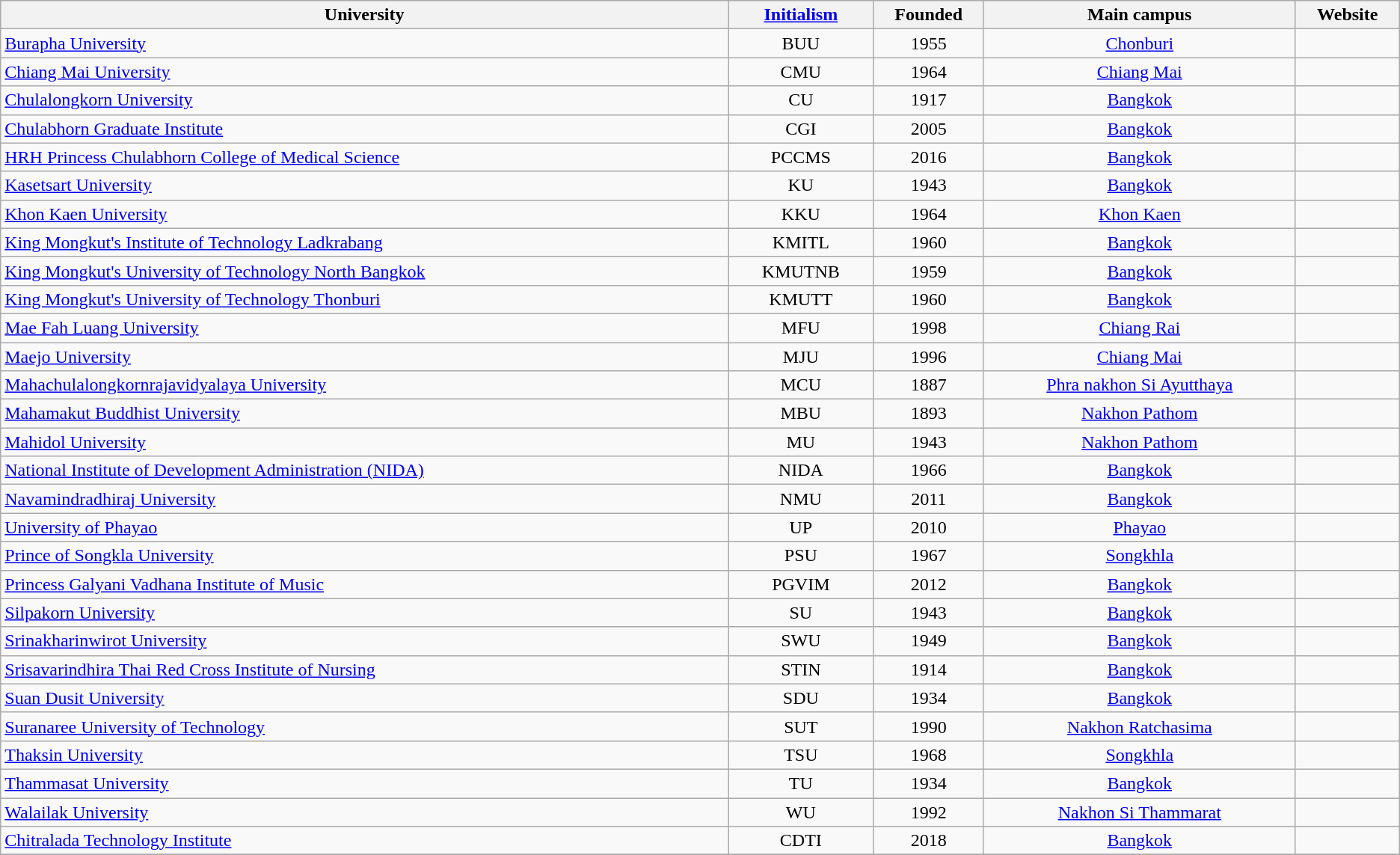<table class="wikitable sortable">
<tr>
<th>University</th>
<th class="unsortable"><a href='#'>Initialism</a></th>
<th>Founded</th>
<th>Main campus</th>
<th class="unsortable">Website</th>
</tr>
<tr>
<td style="width:35%;"><a href='#'>Burapha University</a></td>
<td style="text-align:center; width:7%;">BUU</td>
<td style="text-align:center; width:5%;">1955</td>
<td style="text-align:center; width:15%;"><a href='#'>Chonburi</a></td>
<td style="text-align:center; width:5%;"></td>
</tr>
<tr>
<td style="width:35%;"><a href='#'>Chiang Mai University</a></td>
<td style="text-align:center; width:7%;">CMU</td>
<td style="text-align:center; width:5%;">1964</td>
<td style="text-align:center; width:15%;"><a href='#'>Chiang Mai</a></td>
<td style="text-align:center; width:5%;"></td>
</tr>
<tr>
<td style="width:35%;"><a href='#'>Chulalongkorn University</a></td>
<td style="text-align:center; width:7%;">CU</td>
<td style="text-align:center; width:5%;">1917</td>
<td style="text-align:center; width:15%;"><a href='#'>Bangkok</a></td>
<td style="text-align:center; width:5%;"></td>
</tr>
<tr>
<td style="width:35%;"><a href='#'>Chulabhorn Graduate Institute</a></td>
<td style="text-align:center; width:7%;">CGI</td>
<td style="text-align:center; width:5%;">2005</td>
<td style="text-align:center; width:15%;"><a href='#'>Bangkok</a></td>
<td style="text-align:center; width:5%;"></td>
</tr>
<tr>
<td style="width:35%;"><a href='#'>HRH Princess Chulabhorn College of Medical Science</a></td>
<td style="text-align:center; width:7%;">PCCMS</td>
<td style="text-align:center; width:5%;">2016</td>
<td style="text-align:center; width:15%;"><a href='#'>Bangkok</a></td>
<td style="text-align:center; width:5%;"></td>
</tr>
<tr>
<td style="width:35%;"><a href='#'>Kasetsart University</a></td>
<td style="text-align:center; width:7%;">KU</td>
<td style="text-align:center; width:5%;">1943</td>
<td style="text-align:center; width:15%;"><a href='#'>Bangkok</a></td>
<td style="text-align:center; width:5%;"></td>
</tr>
<tr>
<td style="width:35%;"><a href='#'>Khon Kaen University</a></td>
<td style="text-align:center; width:7%;">KKU</td>
<td style="text-align:center; width:5%;">1964</td>
<td style="text-align:center; width:15%;"><a href='#'>Khon Kaen</a></td>
<td style="text-align:center; width:5%;"></td>
</tr>
<tr>
<td style="width:35%;"><a href='#'>King Mongkut's Institute of Technology Ladkrabang</a></td>
<td style="text-align:center; width:7%;">KMITL</td>
<td style="text-align:center; width:5%;">1960</td>
<td style="text-align:center; width:15%;"><a href='#'>Bangkok</a></td>
<td style="text-align:center; width:5%;"></td>
</tr>
<tr>
<td style="width:35%;"><a href='#'>King Mongkut's University of Technology North Bangkok</a></td>
<td style="text-align:center; width:7%;">KMUTNB</td>
<td style="text-align:center; width:5%;">1959</td>
<td style="text-align:center; width:15%;"><a href='#'>Bangkok</a></td>
<td style="text-align:center; width:5%;"></td>
</tr>
<tr>
<td style="width:35%;"><a href='#'>King Mongkut's University of Technology Thonburi</a></td>
<td style="text-align:center; width:7%;">KMUTT</td>
<td style="text-align:center; width:5%;">1960</td>
<td style="text-align:center; width:15%;"><a href='#'>Bangkok</a></td>
<td style="text-align:center; width:5%;"></td>
</tr>
<tr>
<td style="width:35%;"><a href='#'>Mae Fah Luang University</a></td>
<td style="text-align:center; width:7%;">MFU</td>
<td style="text-align:center; width:5%;">1998</td>
<td style="text-align:center; width:15%;"><a href='#'>Chiang Rai</a></td>
<td style="text-align:center; width:5%;"></td>
</tr>
<tr>
<td style="width:35%;"><a href='#'>Maejo University</a></td>
<td style="text-align:center; width:7%;">MJU</td>
<td style="text-align:center; width:5%;">1996</td>
<td style="text-align:center; width:15%;"><a href='#'>Chiang Mai</a></td>
<td style="text-align:center; width:5%;"></td>
</tr>
<tr>
<td style="width:35%;"><a href='#'>Mahachulalongkornrajavidyalaya University</a></td>
<td style="text-align:center; width:7%;">MCU</td>
<td style="text-align:center; width:5%;">1887</td>
<td style="text-align:center; width:15%;"><a href='#'>Phra nakhon Si Ayutthaya</a></td>
<td style="text-align:center; width:5%;"></td>
</tr>
<tr>
<td style="width:35%;"><a href='#'>Mahamakut Buddhist University</a></td>
<td style="text-align:center; width:7%;">MBU</td>
<td style="text-align:center; width:5%;">1893</td>
<td style="text-align:center; width:15%;"><a href='#'>Nakhon Pathom</a></td>
<td style="text-align:center; width:5%;"></td>
</tr>
<tr>
<td style="width:35%;"><a href='#'>Mahidol University</a></td>
<td style="text-align:center; width:7%;">MU</td>
<td style="text-align:center; width:5%;">1943</td>
<td style="text-align:center; width:15%;"><a href='#'>Nakhon Pathom</a></td>
<td style="text-align:center; width:5%;"></td>
</tr>
<tr>
<td style="width:35%;"><a href='#'>National Institute of Development Administration (NIDA)</a></td>
<td style="text-align:center; width:7%;">NIDA</td>
<td style="text-align:center; width:5%;">1966</td>
<td style="text-align:center; width:15%;"><a href='#'>Bangkok</a></td>
<td style="text-align:center; width:5%;"></td>
</tr>
<tr>
<td style="width:35%;"><a href='#'>Navamindradhiraj University</a></td>
<td style="text-align:center; width:7%;">NMU</td>
<td style="text-align:center; width:5%;">2011</td>
<td style="text-align:center; width:15%;"><a href='#'>Bangkok</a></td>
<td style="text-align:center; width:5%;"></td>
</tr>
<tr>
<td style="width:35%;"><a href='#'>University of Phayao</a></td>
<td style="text-align:center; width:7%;">UP</td>
<td style="text-align:center; width:5%;">2010</td>
<td style="text-align:center; width:15%;"><a href='#'>Phayao</a></td>
<td style="text-align:center; width:5%;"></td>
</tr>
<tr>
<td style="width:35%;"><a href='#'>Prince of Songkla University</a></td>
<td style="text-align:center; width:7%;">PSU</td>
<td style="text-align:center; width:5%;">1967</td>
<td style="text-align:center; width:15%;"><a href='#'>Songkhla</a></td>
<td style="text-align:center; width:5%;"></td>
</tr>
<tr>
<td style="width:35%;"><a href='#'>Princess Galyani Vadhana Institute of Music</a></td>
<td style="text-align:center; width:7%;">PGVIM</td>
<td style="text-align:center; width:5%;">2012</td>
<td style="text-align:center; width:15%;"><a href='#'>Bangkok</a></td>
<td style="text-align:center; width:5%;"></td>
</tr>
<tr>
<td style="width:35%;"><a href='#'>Silpakorn University</a></td>
<td style="text-align:center; width:7%;">SU</td>
<td style="text-align:center; width:5%;">1943</td>
<td style="text-align:center; width:15%;"><a href='#'>Bangkok</a></td>
<td style="text-align:center; width:5%;"></td>
</tr>
<tr>
<td style="width:35%;"><a href='#'>Srinakharinwirot University</a></td>
<td style="text-align:center; width:7%;">SWU</td>
<td style="text-align:center; width:5%;">1949</td>
<td style="text-align:center; width:15%;"><a href='#'>Bangkok</a></td>
<td style="text-align:center; width:5%;"></td>
</tr>
<tr>
<td style="width:35%;"><a href='#'>Srisavarindhira Thai Red Cross Institute of Nursing</a></td>
<td style="text-align:center; width:7%;">STIN</td>
<td style="text-align:center; width:5%;">1914</td>
<td style="text-align:center; width:15%;"><a href='#'>Bangkok</a></td>
<td style="text-align:center; width:5%;"></td>
</tr>
<tr>
<td style="width:35%;"><a href='#'>Suan Dusit University</a></td>
<td style="text-align:center; width:7%;">SDU</td>
<td style="text-align:center; width:5%;">1934</td>
<td style="text-align:center; width:15%;"><a href='#'>Bangkok</a></td>
<td style="text-align:center; width:5%;"></td>
</tr>
<tr>
<td style="width:35%;"><a href='#'>Suranaree University of Technology</a></td>
<td style="text-align:center; width:7%;">SUT</td>
<td style="text-align:center; width:5%;">1990</td>
<td style="text-align:center; width:15%;"><a href='#'>Nakhon Ratchasima</a></td>
<td style="text-align:center; width:5%;"></td>
</tr>
<tr>
<td style="width:35%;"><a href='#'>Thaksin University</a></td>
<td style="text-align:center; width:7%;">TSU</td>
<td style="text-align:center; width:5%;">1968</td>
<td style="text-align:center; width:15%;"><a href='#'>Songkhla</a></td>
<td style="text-align:center; width:5%;"></td>
</tr>
<tr>
<td style="width:35%;"><a href='#'>Thammasat University</a></td>
<td style="text-align:center; width:7%;">TU</td>
<td style="text-align:center; width:5%;">1934</td>
<td style="text-align:center; width:15%;"><a href='#'>Bangkok</a></td>
<td style="text-align:center; width:5%;"></td>
</tr>
<tr>
<td style="width:35%;"><a href='#'>Walailak University</a></td>
<td style="text-align:center; width:7%;">WU</td>
<td style="text-align:center; width:5%;">1992</td>
<td style="text-align:center; width:15%;"><a href='#'>Nakhon Si Thammarat</a></td>
<td style="text-align:center; width:5%;"></td>
</tr>
<tr>
<td style="width:35%;"><a href='#'>Chitralada Technology Institute</a></td>
<td style="text-align:center; width:7%;">CDTI</td>
<td style="text-align:center; width:5%;">2018</td>
<td style="text-align:center; width:15%;"><a href='#'>Bangkok</a></td>
<td style="text-align:center; width:5%;"></td>
</tr>
<tr>
</tr>
</table>
